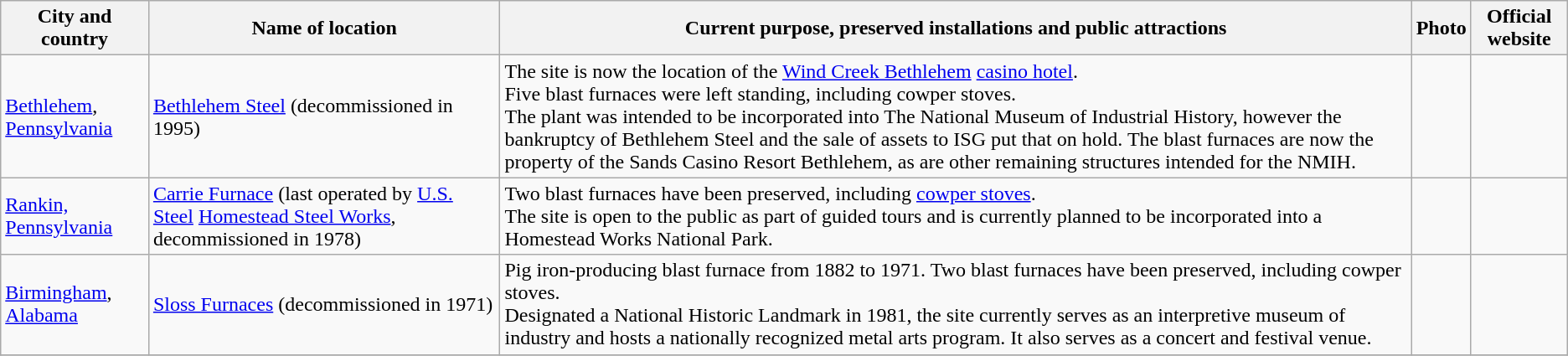<table class="wikitable">
<tr>
<th>City and country</th>
<th>Name of location</th>
<th>Current purpose, preserved installations and public attractions</th>
<th>Photo</th>
<th>Official website</th>
</tr>
<tr>
<td><a href='#'>Bethlehem</a>, <a href='#'>Pennsylvania</a></td>
<td><a href='#'>Bethlehem Steel</a> (decommissioned in 1995)</td>
<td>The site is now the location of the <a href='#'>Wind Creek Bethlehem</a> <a href='#'>casino hotel</a>.<br> Five blast furnaces were left standing, including cowper stoves.<br> The plant was intended to be incorporated into The National Museum of Industrial History, however the bankruptcy of Bethlehem Steel and the sale of assets to ISG put that on hold.  The blast furnaces are now the property of the Sands Casino Resort Bethlehem, as are other remaining structures intended for the NMIH.</td>
<td></td>
<td></td>
</tr>
<tr>
<td><a href='#'>Rankin, Pennsylvania</a></td>
<td><a href='#'>Carrie Furnace</a> (last operated by <a href='#'>U.S. Steel</a> <a href='#'>Homestead Steel Works</a>, decommissioned in 1978)</td>
<td>Two blast furnaces have been preserved, including <a href='#'>cowper stoves</a>.<br> The site is open to the public as part of guided tours and is currently planned to be incorporated into a Homestead Works National Park.</td>
<td></td>
<td></td>
</tr>
<tr>
<td><a href='#'>Birmingham</a>, <a href='#'>Alabama</a></td>
<td><a href='#'>Sloss Furnaces</a> (decommissioned in 1971)</td>
<td>Pig iron-producing blast furnace from 1882 to 1971. Two blast furnaces have been preserved, including cowper stoves.<br> Designated a National Historic Landmark in 1981, the site currently serves as an interpretive museum of industry and hosts a nationally recognized metal arts program. It also serves as a concert and festival venue.</td>
<td></td>
<td></td>
</tr>
<tr>
</tr>
</table>
